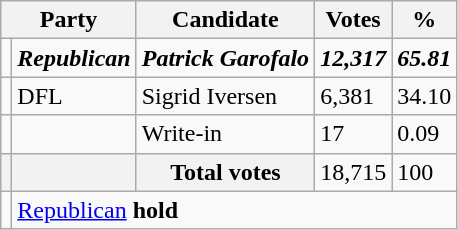<table class="wikitable">
<tr>
<th colspan="2">Party</th>
<th>Candidate</th>
<th>Votes</th>
<th>%</th>
</tr>
<tr>
<td></td>
<td><strong><em>Republican</em></strong></td>
<td><strong><em>Patrick Garofalo</em></strong></td>
<td><strong><em>12,317</em></strong></td>
<td><strong><em>65.81</em></strong></td>
</tr>
<tr>
<td></td>
<td>DFL</td>
<td>Sigrid Iversen</td>
<td>6,381</td>
<td>34.10</td>
</tr>
<tr>
<td></td>
<td></td>
<td>Write-in</td>
<td>17</td>
<td>0.09</td>
</tr>
<tr>
<th></th>
<th></th>
<th>Total votes</th>
<td>18,715</td>
<td>100</td>
</tr>
<tr>
<td></td>
<td colspan="4"><a href='#'>Republican</a> <strong>hold</strong></td>
</tr>
</table>
